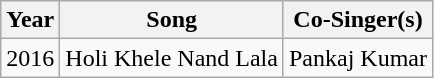<table class="wikitable sortable">
<tr>
<th>Year</th>
<th>Song</th>
<th>Co-Singer(s)</th>
</tr>
<tr>
<td>2016</td>
<td>Holi Khele Nand Lala</td>
<td>Pankaj Kumar</td>
</tr>
</table>
